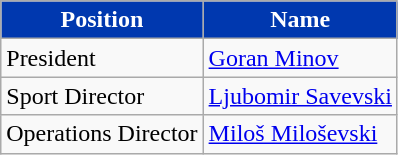<table class="wikitable">
<tr>
<th style="color:#FFFFFF; background:#0038af">Position</th>
<th style="color:#FFFFFF; background:#0038af">Name</th>
</tr>
<tr>
<td>President</td>
<td> <a href='#'>Goran Minov</a></td>
</tr>
<tr>
<td>Sport Director</td>
<td> <a href='#'>Ljubomir Savevski</a></td>
</tr>
<tr>
<td>Operations Director</td>
<td> <a href='#'>Miloš Miloševski</a></td>
</tr>
</table>
